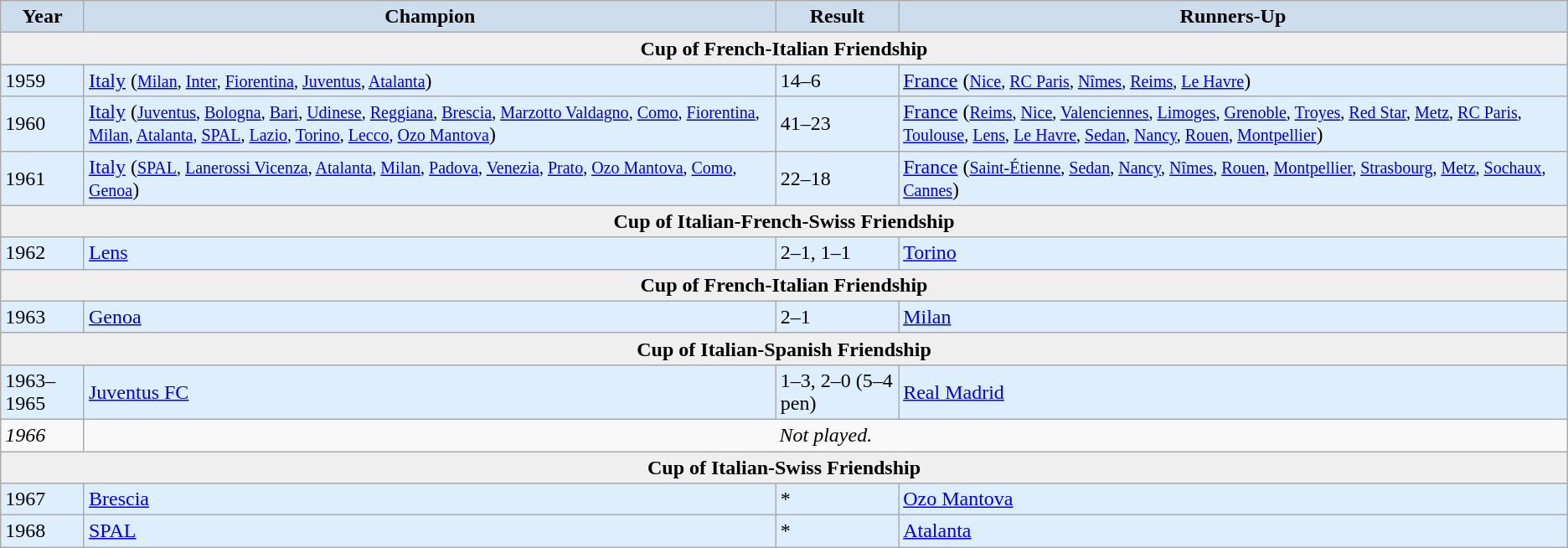<table class="wikitable">
<tr>
<th style="background:#CCDDEE;">Year</th>
<th style="background:#CCDDEE;">Champion</th>
<th style="background:#CCDDEE;">Result</th>
<th style="background:#CCDDEE;">Runners-Up</th>
</tr>
<tr align="center" bgcolor="#EFEFEF">
<td colspan=4><strong>Cup of French-Italian Friendship</strong></td>
</tr>
<tr align="left" bgcolor=#DDEEFF>
<td>1959</td>
<td> <a href='#'>Italy</a> (<small><a href='#'>Milan</a>, <a href='#'>Inter</a>, <a href='#'>Fiorentina</a>, <a href='#'>Juventus</a>, <a href='#'>Atalanta</a></small>)</td>
<td>14–6</td>
<td> <a href='#'>France</a> (<small><a href='#'>Nice</a>, <a href='#'>RC Paris</a>, <a href='#'>Nîmes</a>, <a href='#'>Reims</a>, <a href='#'>Le Havre</a></small>)</td>
</tr>
<tr align="left" bgcolor=#DDEEFF>
<td>1960</td>
<td> <a href='#'>Italy</a> (<small><a href='#'>Juventus</a>, <a href='#'>Bologna</a>, <a href='#'>Bari</a>, <a href='#'>Udinese</a>, <a href='#'>Reggiana</a>, <a href='#'>Brescia</a>, <a href='#'>Marzotto Valdagno</a>, <a href='#'>Como</a>, <a href='#'>Fiorentina</a>, <a href='#'>Milan</a>, <a href='#'>Atalanta</a>, <a href='#'>SPAL</a>, <a href='#'>Lazio</a>, <a href='#'>Torino</a>, <a href='#'>Lecco</a>, <a href='#'>Ozo Mantova</a></small>)</td>
<td>41–23</td>
<td> <a href='#'>France</a> (<small><a href='#'>Reims</a>, <a href='#'>Nice</a>, <a href='#'>Valenciennes</a>, <a href='#'>Limoges</a>, <a href='#'>Grenoble</a>, <a href='#'>Troyes</a>, <a href='#'>Red Star</a>, <a href='#'>Metz</a>, <a href='#'>RC Paris</a>, <a href='#'>Toulouse</a>, <a href='#'>Lens</a>, <a href='#'>Le Havre</a>, <a href='#'>Sedan</a>, <a href='#'>Nancy</a>, <a href='#'>Rouen</a>, <a href='#'>Montpellier</a></small>)</td>
</tr>
<tr align="left" bgcolor=#DDEEFF>
<td>1961</td>
<td> <a href='#'>Italy</a> (<small><a href='#'>SPAL</a>, <a href='#'>Lanerossi Vicenza</a>, <a href='#'>Atalanta</a>, <a href='#'>Milan</a>, <a href='#'>Padova</a>, <a href='#'>Venezia</a>, <a href='#'>Prato</a>, <a href='#'>Ozo Mantova</a>, <a href='#'>Como</a>, <a href='#'>Genoa</a></small>)</td>
<td>22–18</td>
<td> <a href='#'>France</a> (<small><a href='#'>Saint-Étienne</a>, <a href='#'>Sedan</a>, <a href='#'>Nancy</a>, <a href='#'>Nîmes</a>, <a href='#'>Rouen</a>, <a href='#'>Montpellier</a>, <a href='#'>Strasbourg</a>, <a href='#'>Metz</a>, <a href='#'>Sochaux</a>, <a href='#'>Cannes</a></small>)</td>
</tr>
<tr align="center" bgcolor="#EFEFEF">
<td colspan=4><strong>Cup of Italian-French-Swiss Friendship</strong></td>
</tr>
<tr align="left" bgcolor=#DDEEFF>
<td>1962</td>
<td> <a href='#'>Lens</a></td>
<td>2–1, 1–1</td>
<td> <a href='#'>Torino</a></td>
</tr>
<tr align="center" bgcolor="#EFEFEF">
<td colspan=4><strong>Cup of French-Italian Friendship</strong></td>
</tr>
<tr align="left" bgcolor=#DDEEFF>
<td>1963</td>
<td> <a href='#'>Genoa</a></td>
<td>2–1</td>
<td> <a href='#'>Milan</a></td>
</tr>
<tr align="center" bgcolor="#EFEFEF">
<td colspan=4><strong>Cup of Italian-Spanish Friendship</strong></td>
</tr>
<tr align="left" bgcolor=#DDEEFF>
<td>1963–1965</td>
<td> <a href='#'>Juventus FC</a></td>
<td>1–3, 2–0 (5–4 pen)</td>
<td> <a href='#'>Real Madrid</a></td>
</tr>
<tr>
<td><em>1966</em></td>
<td colspan=4 style="text-align:center;"><em>Not played.</em></td>
</tr>
<tr align="center" bgcolor="#EFEFEF">
<td colspan=4><strong>Cup of Italian-Swiss Friendship</strong></td>
</tr>
<tr align="left" bgcolor=#DDEEFF>
<td>1967</td>
<td> <a href='#'>Brescia</a></td>
<td>*</td>
<td> <a href='#'>Ozo Mantova</a></td>
</tr>
<tr align="left" bgcolor=#DDEEFF>
<td>1968</td>
<td> <a href='#'>SPAL</a></td>
<td>*</td>
<td> <a href='#'>Atalanta</a></td>
</tr>
</table>
